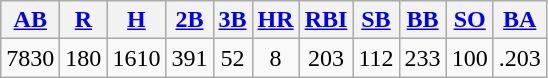<table class="wikitable">
<tr>
<th><a href='#'>AB</a></th>
<th><a href='#'>R</a></th>
<th><a href='#'>H</a></th>
<th><a href='#'>2B</a></th>
<th><a href='#'>3B</a></th>
<th><a href='#'>HR</a></th>
<th><a href='#'>RBI</a></th>
<th><a href='#'>SB</a></th>
<th><a href='#'>BB</a></th>
<th><a href='#'>SO</a></th>
<th><a href='#'>BA</a></th>
</tr>
<tr align="center">
<td>7830</td>
<td>180</td>
<td>1610</td>
<td>391</td>
<td>52</td>
<td>8</td>
<td>203</td>
<td>112</td>
<td>233</td>
<td>100</td>
<td>.203</td>
</tr>
</table>
